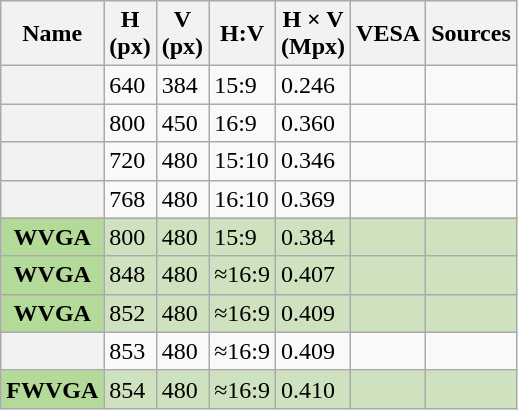<table class="wikitable floatright sortable">
<tr>
<th>Name</th>
<th>H<br>(px)</th>
<th>V<br>(px)</th>
<th>H:V<br></th>
<th>H × V<br>(Mpx)</th>
<th>VESA</th>
<th>Sources</th>
</tr>
<tr>
<th></th>
<td>640</td>
<td>384</td>
<td>15:9</td>
<td>0.246</td>
<td></td>
<td></td>
</tr>
<tr>
<th></th>
<td>800</td>
<td>450</td>
<td>16:9</td>
<td>0.360</td>
<td></td>
<td></td>
</tr>
<tr>
<th></th>
<td>720</td>
<td>480</td>
<td>15:10</td>
<td>0.346</td>
<td></td>
<td></td>
</tr>
<tr>
<th></th>
<td>768</td>
<td>480</td>
<td>16:10</td>
<td>0.369</td>
<td></td>
<td></td>
</tr>
<tr style="background-color:#CEE2BF">
<th style="background-color:#B3DA99">WVGA</th>
<td>800</td>
<td>480</td>
<td>15:9</td>
<td>0.384</td>
<td></td>
<td></td>
</tr>
<tr style="background-color:#CEE2BF">
<th style="background-color:#B3DA99">WVGA</th>
<td>848</td>
<td>480</td>
<td>≈16:9</td>
<td>0.407</td>
<td></td>
<td></td>
</tr>
<tr style="background-color:#CEE2BF">
<th style="background-color:#B3DA99">WVGA</th>
<td>852</td>
<td>480</td>
<td>≈16:9</td>
<td>0.409</td>
<td></td>
<td></td>
</tr>
<tr>
<th></th>
<td>853</td>
<td>480</td>
<td>≈16:9</td>
<td>0.409</td>
<td></td>
<td></td>
</tr>
<tr style="background-color:#CEE2BF">
<th style="background-color:#B3DA99">FWVGA</th>
<td>854</td>
<td>480</td>
<td>≈16:9</td>
<td>0.410</td>
<td></td>
<td></td>
</tr>
</table>
